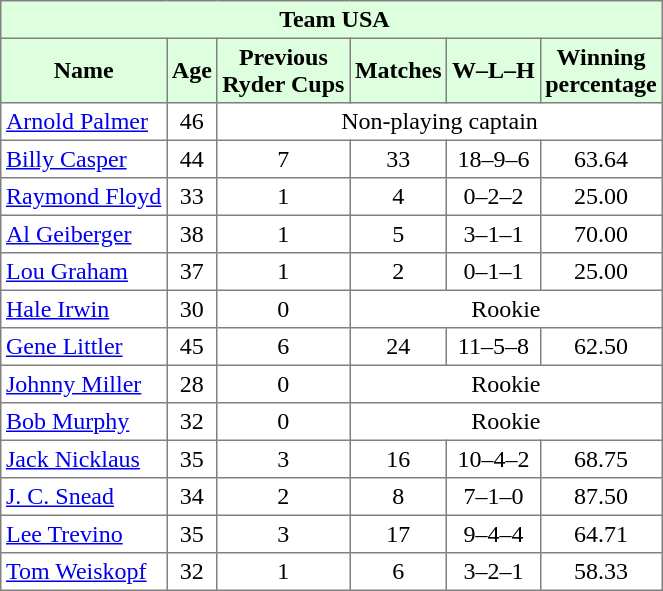<table border="1" cellpadding="3" style="border-collapse: collapse;text-align:center">
<tr style="background:#dfd;">
<td colspan="6"> <strong>Team USA</strong></td>
</tr>
<tr style="background:#dfd;">
<th>Name</th>
<th>Age</th>
<th>Previous<br>Ryder Cups</th>
<th>Matches</th>
<th>W–L–H</th>
<th>Winning<br>percentage</th>
</tr>
<tr>
<td align=left><a href='#'>Arnold Palmer</a></td>
<td>46</td>
<td colspan="4">Non-playing captain</td>
</tr>
<tr>
<td align=left><a href='#'>Billy Casper</a></td>
<td>44</td>
<td>7</td>
<td>33</td>
<td>18–9–6</td>
<td>63.64</td>
</tr>
<tr>
<td align=left><a href='#'>Raymond Floyd</a></td>
<td>33</td>
<td>1</td>
<td>4</td>
<td>0–2–2</td>
<td>25.00</td>
</tr>
<tr>
<td align=left><a href='#'>Al Geiberger</a></td>
<td>38</td>
<td>1</td>
<td>5</td>
<td>3–1–1</td>
<td>70.00</td>
</tr>
<tr>
<td align=left><a href='#'>Lou Graham</a></td>
<td>37</td>
<td>1</td>
<td>2</td>
<td>0–1–1</td>
<td>25.00</td>
</tr>
<tr>
<td align=left><a href='#'>Hale Irwin</a></td>
<td>30</td>
<td>0</td>
<td colspan="3">Rookie</td>
</tr>
<tr>
<td align=left><a href='#'>Gene Littler</a></td>
<td>45</td>
<td>6</td>
<td>24</td>
<td>11–5–8</td>
<td>62.50</td>
</tr>
<tr>
<td align=left><a href='#'>Johnny Miller</a></td>
<td>28</td>
<td>0</td>
<td colspan="3">Rookie</td>
</tr>
<tr>
<td align=left><a href='#'>Bob Murphy</a></td>
<td>32</td>
<td>0</td>
<td colspan="3">Rookie</td>
</tr>
<tr>
<td align=left><a href='#'>Jack Nicklaus</a></td>
<td>35</td>
<td>3</td>
<td>16</td>
<td>10–4–2</td>
<td>68.75</td>
</tr>
<tr>
<td align=left><a href='#'>J. C. Snead</a></td>
<td>34</td>
<td>2</td>
<td>8</td>
<td>7–1–0</td>
<td>87.50</td>
</tr>
<tr>
<td align=left><a href='#'>Lee Trevino</a></td>
<td>35</td>
<td>3</td>
<td>17</td>
<td>9–4–4</td>
<td>64.71</td>
</tr>
<tr>
<td align=left><a href='#'>Tom Weiskopf</a></td>
<td>32</td>
<td>1</td>
<td>6</td>
<td>3–2–1</td>
<td>58.33</td>
</tr>
</table>
